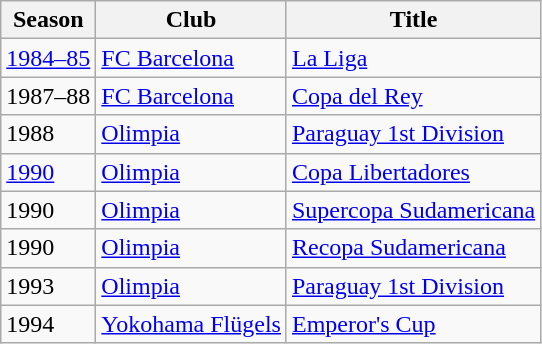<table class="wikitable">
<tr>
<th>Season</th>
<th>Club</th>
<th>Title</th>
</tr>
<tr>
<td><a href='#'>1984–85</a></td>
<td><a href='#'>FC Barcelona</a></td>
<td><a href='#'>La Liga</a></td>
</tr>
<tr>
<td>1987–88</td>
<td><a href='#'>FC Barcelona</a></td>
<td><a href='#'>Copa del Rey</a></td>
</tr>
<tr>
<td>1988</td>
<td><a href='#'>Olimpia</a></td>
<td><a href='#'>Paraguay 1st Division</a></td>
</tr>
<tr>
<td><a href='#'>1990</a></td>
<td><a href='#'>Olimpia</a></td>
<td><a href='#'>Copa Libertadores</a></td>
</tr>
<tr>
<td>1990</td>
<td><a href='#'>Olimpia</a></td>
<td><a href='#'>Supercopa Sudamericana</a></td>
</tr>
<tr>
<td>1990</td>
<td><a href='#'>Olimpia</a></td>
<td><a href='#'>Recopa Sudamericana</a></td>
</tr>
<tr>
<td>1993</td>
<td><a href='#'>Olimpia</a></td>
<td><a href='#'>Paraguay 1st Division</a></td>
</tr>
<tr>
<td>1994</td>
<td><a href='#'>Yokohama Flügels</a></td>
<td><a href='#'>Emperor's Cup</a></td>
</tr>
</table>
